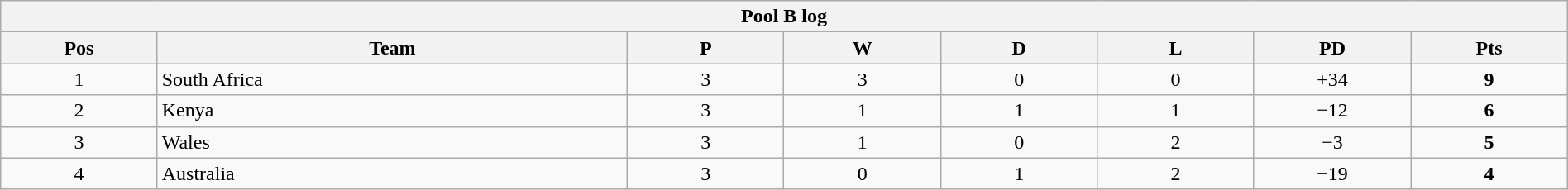<table class="wikitable" style="text-align:center; font-size:100%; width:100%;">
<tr>
<th colspan="100%" cellpadding="0" cellspacing="0"><strong>Pool B log</strong></th>
</tr>
<tr>
<th style="width:10%;">Pos</th>
<th style="width:30%;">Team</th>
<th style="width:10%;">P</th>
<th style="width:10%;">W</th>
<th style="width:10%;">D</th>
<th style="width:10%;">L</th>
<th style="width:10%;">PD</th>
<th style="width:10%;">Pts</th>
</tr>
<tr>
<td>1</td>
<td style="text-align:left;">South Africa</td>
<td>3</td>
<td>3</td>
<td>0</td>
<td>0</td>
<td>+34</td>
<td><strong>9</strong></td>
</tr>
<tr>
<td>2</td>
<td style="text-align:left;">Kenya</td>
<td>3</td>
<td>1</td>
<td>1</td>
<td>1</td>
<td>−12</td>
<td><strong>6</strong></td>
</tr>
<tr>
<td>3</td>
<td style="text-align:left;">Wales</td>
<td>3</td>
<td>1</td>
<td>0</td>
<td>2</td>
<td>−3</td>
<td><strong>5</strong></td>
</tr>
<tr>
<td>4</td>
<td style="text-align:left;">Australia</td>
<td>3</td>
<td>0</td>
<td>1</td>
<td>2</td>
<td>−19</td>
<td><strong>4</strong></td>
</tr>
</table>
